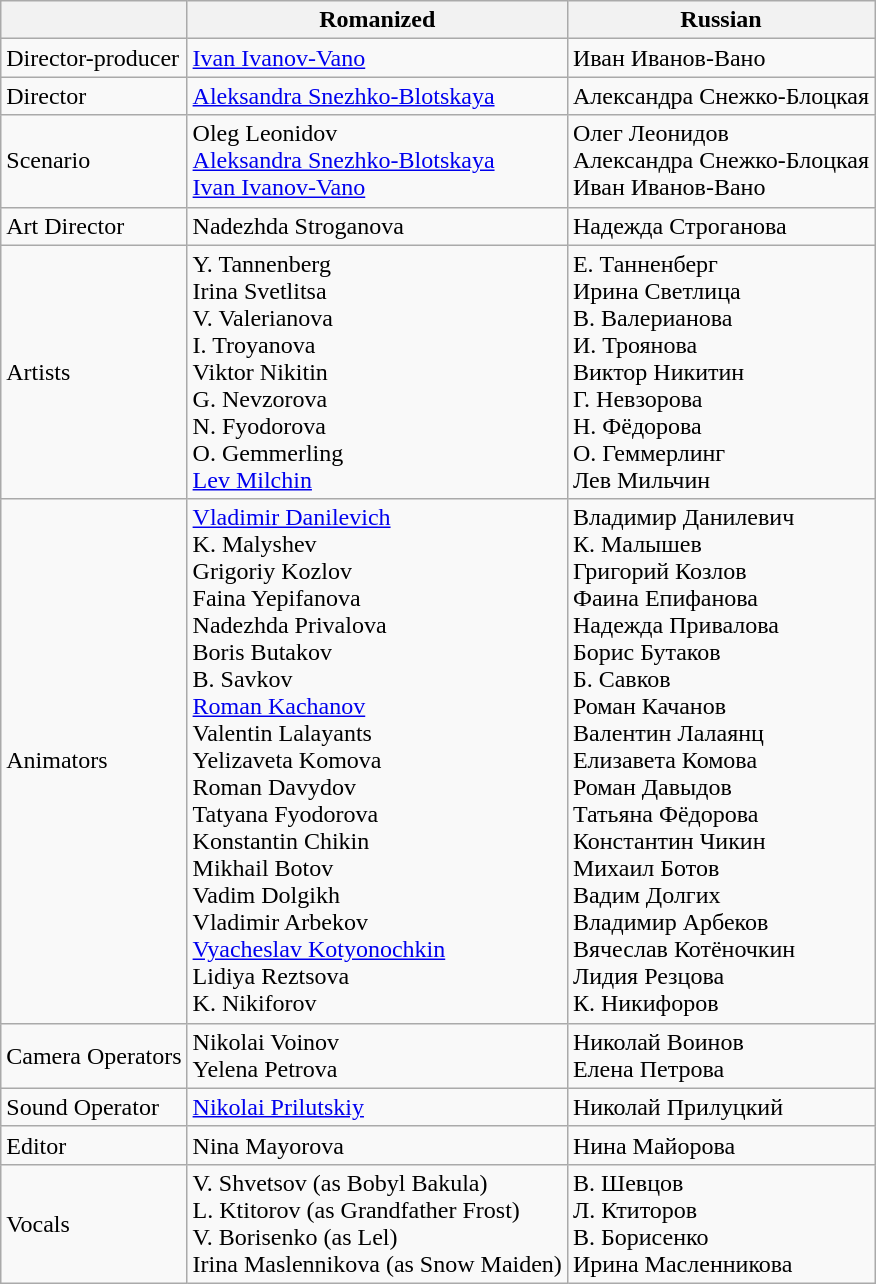<table class="wikitable">
<tr>
<th></th>
<th>Romanized</th>
<th>Russian</th>
</tr>
<tr>
<td>Director-producer</td>
<td><a href='#'>Ivan Ivanov-Vano</a></td>
<td>Иван Иванов-Вано</td>
</tr>
<tr>
<td>Director</td>
<td><a href='#'>Aleksandra Snezhko-Blotskaya</a></td>
<td>Александра Снежко-Блоцкая</td>
</tr>
<tr>
<td>Scenario</td>
<td>Oleg Leonidov<br><a href='#'>Aleksandra Snezhko-Blotskaya</a><br><a href='#'>Ivan Ivanov-Vano</a></td>
<td>Олег Леонидов<br>Александра Снежко-Блоцкая<br>Иван Иванов-Вано</td>
</tr>
<tr>
<td>Art Director</td>
<td>Nadezhda Stroganova</td>
<td>Надежда Строганова</td>
</tr>
<tr>
<td>Artists</td>
<td>Y. Tannenberg<br>Irina Svetlitsa<br>V. Valerianova<br>I. Troyanova<br>Viktor Nikitin<br>G. Nevzorova<br>N. Fyodorova<br>O. Gemmerling<br><a href='#'>Lev Milchin</a></td>
<td>Е. Танненберг<br>Ирина Светлица<br>В. Валерианова<br>И. Троянова<br>Виктор Никитин<br>Г. Невзорова<br>Н. Фёдорова<br>О. Геммерлинг<br>Лев Мильчин</td>
</tr>
<tr>
<td>Animators</td>
<td><a href='#'>Vladimir Danilevich</a><br>K. Malyshev<br>Grigoriy Kozlov<br>Faina Yepifanova<br>Nadezhda Privalova<br>Boris Butakov<br>B. Savkov<br><a href='#'>Roman Kachanov</a><br>Valentin Lalayants<br>Yelizaveta Komova<br>Roman Davydov<br>Tatyana Fyodorova<br>Konstantin Chikin<br>Mikhail Botov<br>Vadim Dolgikh<br>Vladimir Arbekov<br><a href='#'>Vyacheslav Kotyonochkin</a><br>Lidiya Reztsova<br>K. Nikiforov</td>
<td>Владимир Данилевич<br>К. Малышев<br>Григорий Козлов<br>Фаина Епифанова<br>Надежда Привалова<br>Борис Бутаков<br>Б. Савков<br>Роман Качанов<br>Валентин Лалаянц<br>Елизавета Комова<br>Роман Давыдов<br>Татьяна Фёдорова<br>Константин Чикин<br>Михаил Ботов<br>Вадим Долгих<br>Владимир Арбеков<br>Вячеслав Котёночкин<br>Лидия Резцова<br>К. Никифоров</td>
</tr>
<tr>
<td>Camera Operators</td>
<td>Nikolai Voinov<br>Yelena Petrova</td>
<td>Николай Воинов<br>Елена Петрова</td>
</tr>
<tr>
<td>Sound Operator</td>
<td><a href='#'>Nikolai Prilutskiy</a></td>
<td>Николай Прилуцкий</td>
</tr>
<tr>
<td>Editor</td>
<td>Nina Mayorova</td>
<td>Нина Майорова</td>
</tr>
<tr>
<td>Vocals</td>
<td>V. Shvetsov (as Bobyl Bakula)<br>L. Ktitorov (as Grandfather Frost)<br>V. Borisenko (as Lel)<br>Irina Maslennikova (as Snow Maiden)</td>
<td>В. Шевцов<br>Л. Ктиторов<br>В. Борисенко<br>Ирина Масленникова</td>
</tr>
</table>
